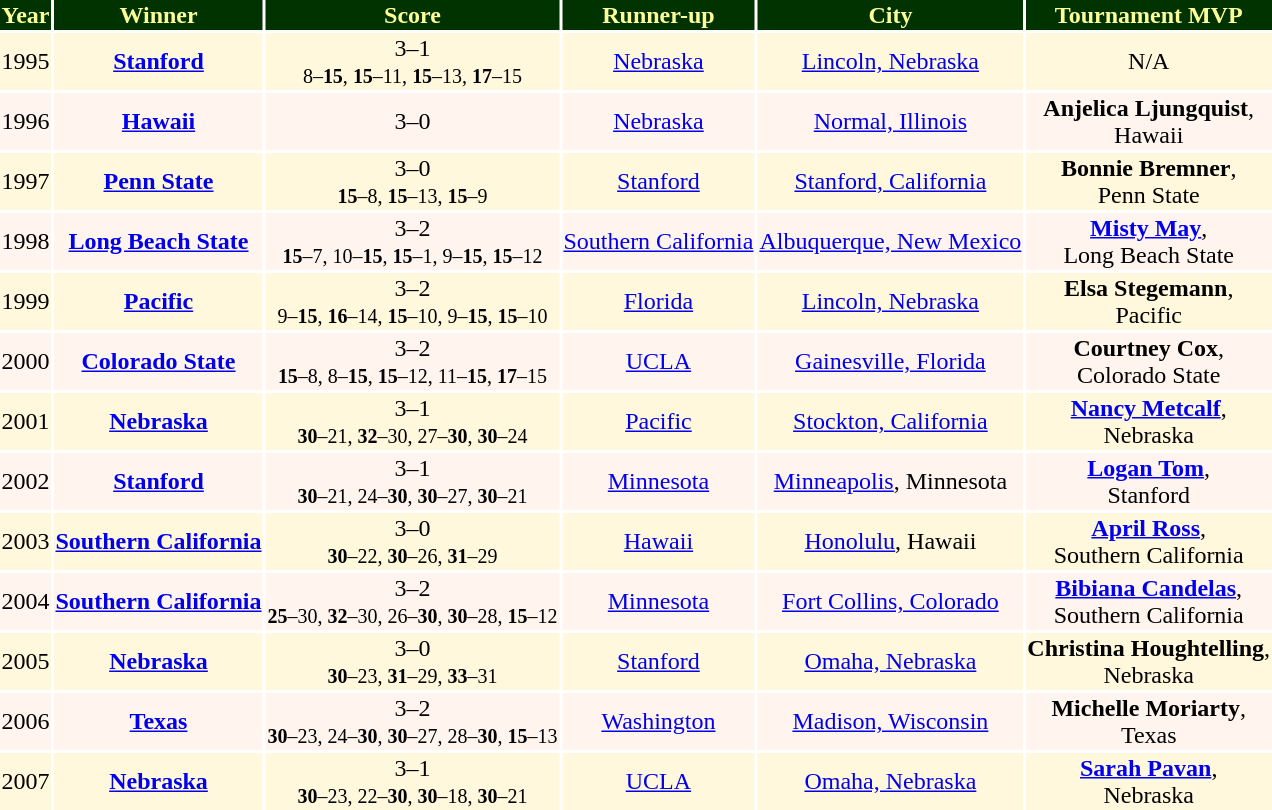<table border="0" style="color:#003300; text-align:center">
<tr style="background:#003300; color:#FFFF99">
<th>Year</th>
<th>Winner</th>
<th>Score</th>
<th>Runner-up</th>
<th>City</th>
<th>Tournament MVP</th>
</tr>
<tr style="background:cornsilk; color:black;">
<td>1995</td>
<td><strong><a href='#'>Stanford</a></strong></td>
<td>3–1<br> <small>8–<strong>15</strong>, <strong>15</strong>–11, <strong>15</strong>–13, <strong>17</strong>–15</small></td>
<td><a href='#'>Nebraska</a></td>
<td><a href='#'>Lincoln, Nebraska</a></td>
<td>N/A</td>
</tr>
<tr style="background:seashell; color:black;">
<td>1996</td>
<td><strong><a href='#'>Hawaii</a></strong></td>
<td>3–0</td>
<td><a href='#'>Nebraska</a></td>
<td><a href='#'>Normal, Illinois</a></td>
<td><strong>Anjelica Ljungquist</strong>, <br>Hawaii</td>
</tr>
<tr style="background:cornsilk; color:black;">
<td>1997</td>
<td><strong><a href='#'>Penn State</a></strong></td>
<td>3–0 <br> <small><strong>15</strong>–8, <strong>15</strong>–13, <strong>15</strong>–9</small></td>
<td><a href='#'>Stanford</a></td>
<td><a href='#'>Stanford, California</a></td>
<td><strong>Bonnie Bremner</strong>, <br>Penn State</td>
</tr>
<tr style="background:seashell; color:black;">
<td>1998</td>
<td><strong><a href='#'>Long Beach State</a></strong></td>
<td>3–2<br><small><strong>15</strong>–7, 10–<strong>15</strong>, <strong>15</strong>–1, 9–<strong>15</strong>, <strong>15</strong>–12</small></td>
<td><a href='#'>Southern California</a></td>
<td><a href='#'>Albuquerque, New Mexico</a></td>
<td><strong><a href='#'>Misty May</a></strong>, <br>Long Beach State</td>
</tr>
<tr style="background:cornsilk; color:black;">
<td>1999</td>
<td><strong><a href='#'>Pacific</a></strong></td>
<td>3–2<br><small>9–<strong>15</strong>, <strong>16</strong>–14, <strong>15</strong>–10, 9–<strong>15</strong>, <strong>15</strong>–10</small></td>
<td><a href='#'>Florida</a></td>
<td><a href='#'>Lincoln, Nebraska</a></td>
<td><strong>Elsa Stegemann</strong>, <br>Pacific</td>
</tr>
<tr style="background:seashell; color:black;">
<td>2000</td>
<td><strong><a href='#'>Colorado State</a></strong></td>
<td>3–2<br><small><strong>15</strong>–8, 8–<strong>15</strong>, <strong>15</strong>–12, 11–<strong>15</strong>, <strong>17</strong>–15</small></td>
<td><a href='#'>UCLA</a></td>
<td><a href='#'>Gainesville, Florida</a></td>
<td><strong>Courtney Cox</strong>, <br>Colorado State</td>
</tr>
<tr style="background:cornsilk; color:black;">
<td>2001</td>
<td><strong><a href='#'>Nebraska</a></strong></td>
<td>3–1<br><small><strong>30</strong>–21, <strong>32</strong>–30, 27–<strong>30</strong>, <strong>30</strong>–24</small></td>
<td><a href='#'>Pacific</a></td>
<td><a href='#'>Stockton, California</a></td>
<td><strong><a href='#'>Nancy Metcalf</a></strong>, <br>Nebraska</td>
</tr>
<tr style="background:seashell; color:black;">
<td>2002</td>
<td><strong><a href='#'>Stanford</a></strong></td>
<td>3–1<br><small><strong>30</strong>–21, 24–<strong>30</strong>, <strong>30</strong>–27, <strong>30</strong>–21</small></td>
<td><a href='#'>Minnesota</a></td>
<td><a href='#'>Minneapolis</a>, Minnesota</td>
<td><strong><a href='#'>Logan Tom</a></strong>, <br>Stanford</td>
</tr>
<tr style="background:cornsilk; color:black;">
<td>2003</td>
<td><strong><a href='#'>Southern California</a></strong></td>
<td>3–0<br><small><strong>30</strong>–22, <strong>30</strong>–26, <strong>31</strong>–29</small></td>
<td><a href='#'>Hawaii</a></td>
<td><a href='#'>Honolulu</a>, Hawaii</td>
<td><strong><a href='#'>April Ross</a></strong>, <br>Southern California</td>
</tr>
<tr style="background:seashell; color:black;">
<td>2004</td>
<td><strong><a href='#'>Southern California</a></strong></td>
<td>3–2<br><small><strong>25</strong>–30, <strong>32</strong>–30, 26–<strong>30</strong>, <strong>30</strong>–28, <strong>15</strong>–12</small></td>
<td><a href='#'>Minnesota</a></td>
<td><a href='#'>Fort Collins, Colorado</a></td>
<td><strong><a href='#'>Bibiana Candelas</a></strong>, <br> Southern California</td>
</tr>
<tr style="background:cornsilk; color:black;">
<td>2005</td>
<td><strong><a href='#'>Nebraska</a></strong></td>
<td>3–0<br><small><strong>30</strong>–23, <strong>31</strong>–29, <strong>33</strong>–31</small></td>
<td><a href='#'>Stanford</a></td>
<td><a href='#'>Omaha, Nebraska</a></td>
<td><strong>Christina Houghtelling</strong>, <br> Nebraska</td>
</tr>
<tr style="background:seashell; color:black;">
<td>2006</td>
<td><strong><a href='#'>Texas</a></strong></td>
<td>3–2<br><small><strong>30</strong>–23, 24–<strong>30</strong>, <strong>30</strong>–27, 28–<strong>30</strong>, <strong>15</strong>–13</small></td>
<td><a href='#'>Washington</a></td>
<td><a href='#'>Madison, Wisconsin</a></td>
<td><strong>Michelle Moriarty</strong>, <br> Texas</td>
</tr>
<tr style="background:cornsilk; color:black;">
<td>2007</td>
<td><strong><a href='#'>Nebraska</a></strong></td>
<td>3–1<br><small> <strong>30</strong>–23, 22–<strong>30</strong>, <strong>30</strong>–18, <strong>30</strong>–21</small></td>
<td><a href='#'>UCLA</a></td>
<td><a href='#'>Omaha, Nebraska</a></td>
<td><strong><a href='#'>Sarah Pavan</a></strong>, <br> Nebraska</td>
</tr>
</table>
